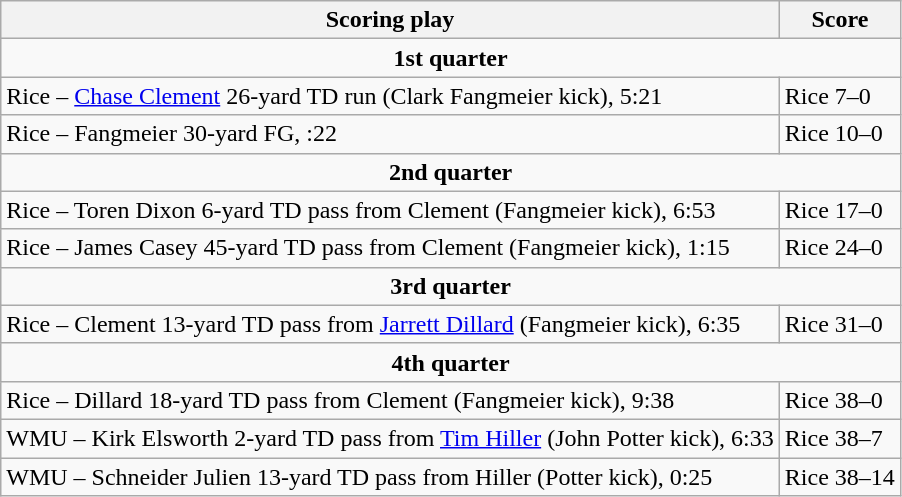<table class="wikitable">
<tr>
<th>Scoring play</th>
<th>Score</th>
</tr>
<tr>
<td colspan="4" align="center"><strong>1st quarter</strong></td>
</tr>
<tr>
<td>Rice – <a href='#'>Chase Clement</a> 26-yard TD run (Clark Fangmeier kick), 5:21</td>
<td>Rice 7–0</td>
</tr>
<tr>
<td>Rice – Fangmeier 30-yard FG, :22</td>
<td>Rice 10–0</td>
</tr>
<tr>
<td colspan="4" align="center"><strong>2nd quarter</strong></td>
</tr>
<tr>
<td>Rice – Toren Dixon 6-yard TD pass from Clement (Fangmeier kick), 6:53</td>
<td>Rice 17–0</td>
</tr>
<tr>
<td>Rice – James Casey 45-yard TD pass from Clement (Fangmeier kick), 1:15</td>
<td>Rice 24–0</td>
</tr>
<tr>
<td colspan="4" align="center"><strong>3rd quarter</strong></td>
</tr>
<tr>
<td>Rice – Clement 13-yard TD pass from <a href='#'>Jarrett Dillard</a> (Fangmeier kick), 6:35</td>
<td>Rice 31–0</td>
</tr>
<tr>
<td colspan="4" align="center"><strong>4th quarter</strong></td>
</tr>
<tr>
<td>Rice – Dillard 18-yard TD pass from Clement (Fangmeier kick), 9:38</td>
<td>Rice 38–0</td>
</tr>
<tr>
<td>WMU – Kirk Elsworth 2-yard TD pass from <a href='#'>Tim Hiller</a> (John Potter kick), 6:33</td>
<td>Rice 38–7</td>
</tr>
<tr>
<td>WMU – Schneider Julien 13-yard TD pass from Hiller (Potter kick), 0:25</td>
<td>Rice 38–14</td>
</tr>
</table>
